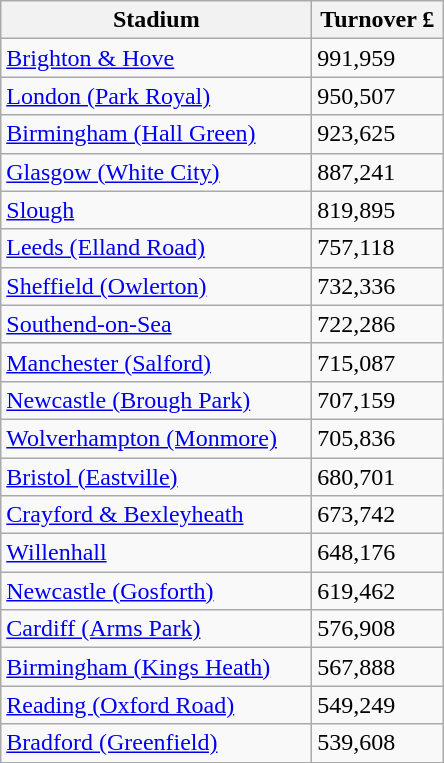<table class="wikitable">
<tr>
<th width=200>Stadium</th>
<th width=80>Turnover £</th>
</tr>
<tr>
<td><a href='#'>Brighton & Hove</a></td>
<td>991,959</td>
</tr>
<tr>
<td><a href='#'>London (Park Royal)</a></td>
<td>950,507</td>
</tr>
<tr>
<td><a href='#'>Birmingham (Hall Green)</a></td>
<td>923,625</td>
</tr>
<tr>
<td><a href='#'>Glasgow (White City)</a></td>
<td>887,241</td>
</tr>
<tr>
<td><a href='#'>Slough</a></td>
<td>819,895</td>
</tr>
<tr>
<td><a href='#'>Leeds (Elland Road)</a></td>
<td>757,118</td>
</tr>
<tr>
<td><a href='#'>Sheffield (Owlerton)</a></td>
<td>732,336</td>
</tr>
<tr>
<td><a href='#'>Southend-on-Sea</a></td>
<td>722,286</td>
</tr>
<tr>
<td><a href='#'>Manchester (Salford)</a></td>
<td>715,087</td>
</tr>
<tr>
<td><a href='#'>Newcastle (Brough Park)</a></td>
<td>707,159</td>
</tr>
<tr>
<td><a href='#'>Wolverhampton (Monmore)</a></td>
<td>705,836</td>
</tr>
<tr>
<td><a href='#'>Bristol (Eastville)</a></td>
<td>680,701</td>
</tr>
<tr>
<td><a href='#'>Crayford & Bexleyheath</a></td>
<td>673,742</td>
</tr>
<tr>
<td><a href='#'>Willenhall</a></td>
<td>648,176</td>
</tr>
<tr>
<td><a href='#'>Newcastle (Gosforth)</a></td>
<td>619,462</td>
</tr>
<tr>
<td><a href='#'>Cardiff (Arms Park)</a></td>
<td>576,908</td>
</tr>
<tr>
<td><a href='#'>Birmingham (Kings Heath)</a></td>
<td>567,888</td>
</tr>
<tr>
<td><a href='#'>Reading (Oxford Road)</a></td>
<td>549,249</td>
</tr>
<tr>
<td><a href='#'>Bradford (Greenfield)</a></td>
<td>539,608</td>
</tr>
</table>
